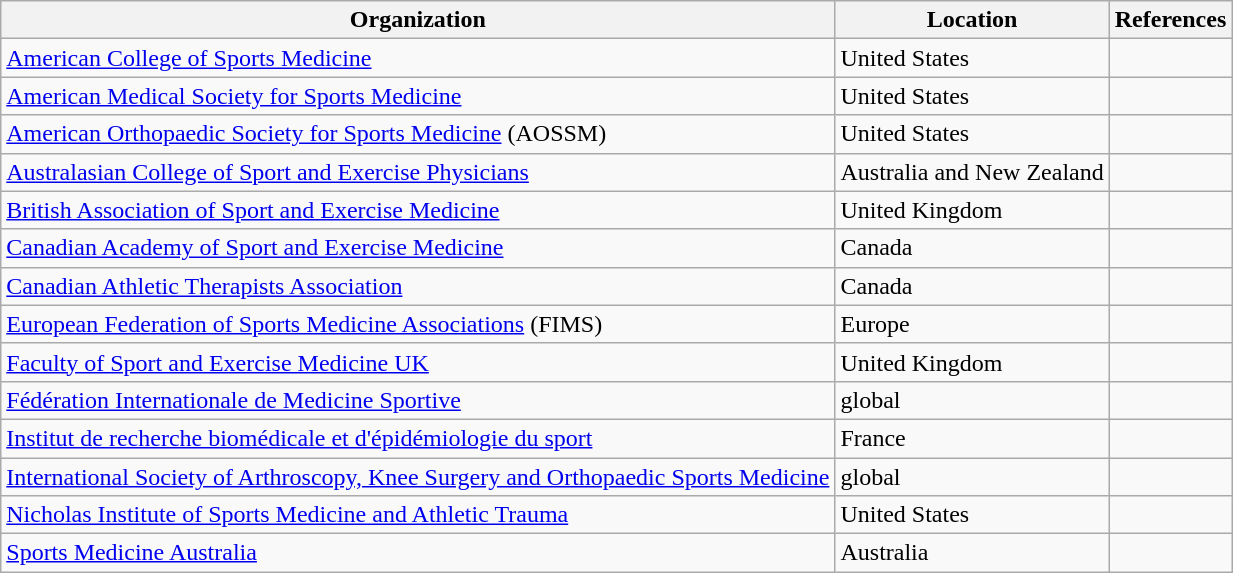<table class="wikitable sortable">
<tr>
<th>Organization</th>
<th>Location</th>
<th>References</th>
</tr>
<tr>
<td><a href='#'>American College of Sports Medicine</a></td>
<td>United States</td>
<td></td>
</tr>
<tr>
<td><a href='#'>American Medical Society for Sports Medicine</a></td>
<td>United States</td>
<td></td>
</tr>
<tr>
<td><a href='#'>American Orthopaedic Society for Sports Medicine</a> (AOSSM)</td>
<td>United States</td>
<td></td>
</tr>
<tr>
<td><a href='#'>Australasian College of Sport and Exercise Physicians</a></td>
<td>Australia and New Zealand</td>
<td></td>
</tr>
<tr>
<td><a href='#'>British Association of Sport and Exercise Medicine</a></td>
<td>United Kingdom</td>
<td></td>
</tr>
<tr>
<td><a href='#'>Canadian Academy of Sport and Exercise Medicine</a></td>
<td>Canada</td>
<td></td>
</tr>
<tr>
<td><a href='#'>Canadian Athletic Therapists Association</a></td>
<td>Canada</td>
<td></td>
</tr>
<tr>
<td><a href='#'>European Federation of Sports Medicine Associations</a> (FIMS)</td>
<td>Europe</td>
<td></td>
</tr>
<tr>
<td><a href='#'>Faculty of Sport and Exercise Medicine UK</a></td>
<td>United Kingdom</td>
<td></td>
</tr>
<tr>
<td><a href='#'>Fédération Internationale de Medicine Sportive</a></td>
<td>global</td>
<td></td>
</tr>
<tr>
<td><a href='#'>Institut de recherche biomédicale et d'épidémiologie du sport</a></td>
<td>France</td>
<td></td>
</tr>
<tr>
<td><a href='#'>International Society of Arthroscopy, Knee Surgery and Orthopaedic Sports Medicine</a></td>
<td>global</td>
<td></td>
</tr>
<tr>
<td><a href='#'>Nicholas Institute of Sports Medicine and Athletic Trauma</a></td>
<td>United States</td>
<td></td>
</tr>
<tr>
<td><a href='#'>Sports Medicine Australia</a></td>
<td>Australia</td>
<td></td>
</tr>
</table>
